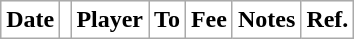<table class="wikitable plainrowheaders">
<tr>
<th style="background:white; color:black; text-align:center;"><strong>Date</strong></th>
<th style="background:white; color:black; text-align:center;"><strong></strong></th>
<th style="background:white; color:black; text-align:center;"><strong>Player</strong></th>
<th style="background:white; color:black; text-align:center;"><strong>To</strong></th>
<th style="background:white; color:black; text-align:center;"><strong>Fee</strong></th>
<th style="background:white; color:black; text-align:center;"><strong>Notes</strong></th>
<th style="background:white; color:black; text-align:center;"><strong>Ref.</strong></th>
</tr>
</table>
